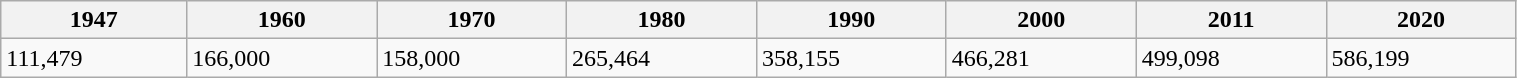<table class="wikitable" style="width:80%;">
<tr>
<th>1947</th>
<th>1960</th>
<th>1970</th>
<th>1980</th>
<th>1990</th>
<th>2000</th>
<th>2011</th>
<th>2020</th>
</tr>
<tr>
<td>111,479</td>
<td>166,000</td>
<td>158,000</td>
<td>265,464</td>
<td>358,155</td>
<td>466,281</td>
<td>499,098</td>
<td>586,199</td>
</tr>
</table>
